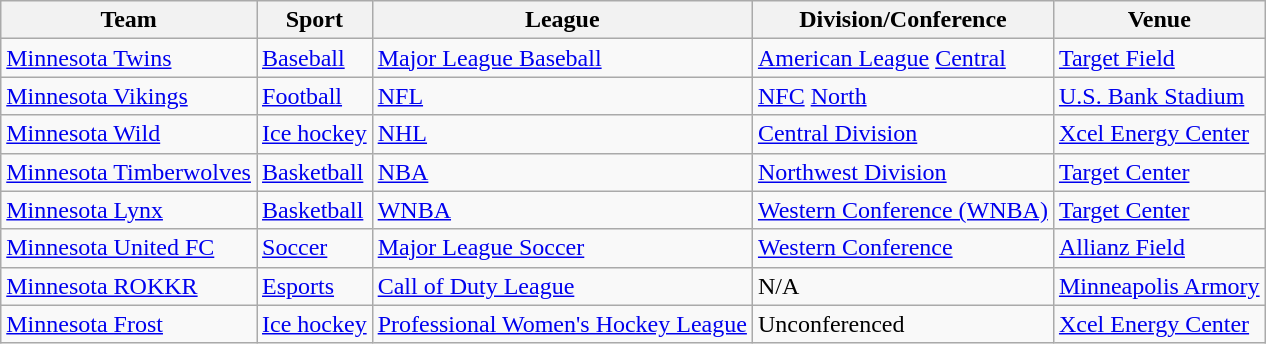<table class="wikitable sortable">
<tr>
<th>Team</th>
<th>Sport</th>
<th>League</th>
<th>Division/Conference</th>
<th>Venue</th>
</tr>
<tr>
<td><a href='#'>Minnesota Twins</a></td>
<td><a href='#'>Baseball</a></td>
<td><a href='#'>Major League Baseball</a></td>
<td><a href='#'>American League</a> <a href='#'>Central</a></td>
<td><a href='#'>Target Field</a></td>
</tr>
<tr>
<td><a href='#'>Minnesota Vikings</a></td>
<td><a href='#'>Football</a></td>
<td><a href='#'>NFL</a></td>
<td><a href='#'>NFC</a> <a href='#'>North</a></td>
<td><a href='#'>U.S. Bank Stadium</a></td>
</tr>
<tr>
<td><a href='#'>Minnesota Wild</a></td>
<td><a href='#'>Ice hockey</a></td>
<td><a href='#'>NHL</a></td>
<td><a href='#'>Central Division</a></td>
<td><a href='#'>Xcel Energy Center</a></td>
</tr>
<tr>
<td><a href='#'>Minnesota Timberwolves</a></td>
<td><a href='#'>Basketball</a></td>
<td><a href='#'>NBA</a></td>
<td><a href='#'>Northwest Division</a></td>
<td><a href='#'>Target Center</a></td>
</tr>
<tr>
<td><a href='#'>Minnesota Lynx</a></td>
<td><a href='#'>Basketball</a></td>
<td><a href='#'>WNBA</a></td>
<td><a href='#'>Western Conference (WNBA)</a></td>
<td><a href='#'>Target Center</a></td>
</tr>
<tr>
<td><a href='#'>Minnesota United FC</a></td>
<td><a href='#'>Soccer</a></td>
<td><a href='#'>Major League Soccer</a></td>
<td><a href='#'>Western Conference</a></td>
<td><a href='#'>Allianz Field</a></td>
</tr>
<tr>
<td><a href='#'>Minnesota ROKKR</a></td>
<td><a href='#'>Esports</a></td>
<td><a href='#'>Call of Duty League</a></td>
<td>N/A</td>
<td><a href='#'>Minneapolis Armory</a></td>
</tr>
<tr>
<td><a href='#'>Minnesota Frost</a></td>
<td><a href='#'>Ice hockey</a></td>
<td><a href='#'>Professional Women's Hockey League</a></td>
<td>Unconferenced</td>
<td><a href='#'>Xcel Energy Center</a></td>
</tr>
</table>
